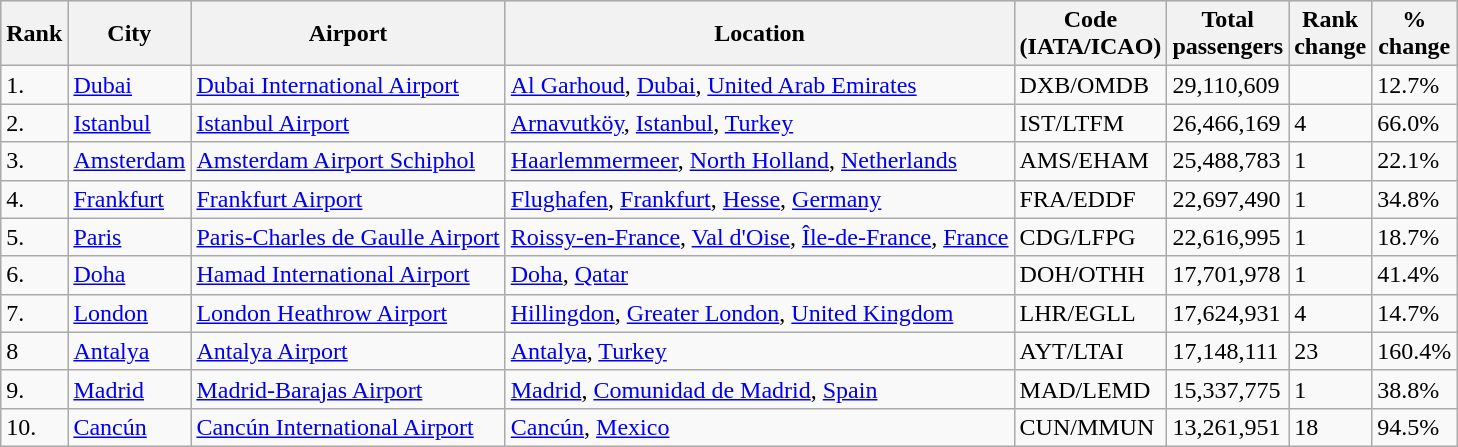<table class="wikitable sortable" width="align=">
<tr bgcolor="lightgrey">
<th>Rank</th>
<th>City</th>
<th>Airport</th>
<th>Location</th>
<th>Code<br>(IATA/ICAO)</th>
<th>Total<br>passengers</th>
<th>Rank<br>change</th>
<th>%<br>change</th>
</tr>
<tr>
<td>1.</td>
<td><a href='#'>Dubai</a></td>
<td> <a href='#'>Dubai International Airport</a></td>
<td><a href='#'>Al Garhoud</a>, <a href='#'>Dubai</a>, <a href='#'>United Arab Emirates</a></td>
<td>DXB/OMDB</td>
<td>29,110,609</td>
<td></td>
<td>12.7%</td>
</tr>
<tr>
<td>2.</td>
<td><a href='#'>Istanbul</a></td>
<td> <a href='#'>Istanbul Airport</a></td>
<td><a href='#'>Arnavutköy</a>, <a href='#'>Istanbul</a>, <a href='#'>Turkey</a></td>
<td>IST/LTFM</td>
<td>26,466,169</td>
<td>4</td>
<td>66.0%</td>
</tr>
<tr>
<td>3.</td>
<td><a href='#'>Amsterdam</a></td>
<td> <a href='#'>Amsterdam Airport Schiphol</a></td>
<td><a href='#'>Haarlemmermeer</a>, <a href='#'>North Holland</a>, <a href='#'>Netherlands</a></td>
<td>AMS/EHAM</td>
<td>25,488,783</td>
<td>1</td>
<td>22.1%</td>
</tr>
<tr>
<td>4.</td>
<td><a href='#'>Frankfurt</a></td>
<td> <a href='#'>Frankfurt Airport</a></td>
<td><a href='#'>Flughafen</a>, <a href='#'>Frankfurt</a>, <a href='#'>Hesse</a>, <a href='#'>Germany</a></td>
<td>FRA/EDDF</td>
<td>22,697,490</td>
<td>1</td>
<td>34.8%</td>
</tr>
<tr>
<td>5.</td>
<td><a href='#'>Paris</a></td>
<td> <a href='#'>Paris-Charles de Gaulle Airport</a></td>
<td><a href='#'>Roissy-en-France</a>, <a href='#'>Val d'Oise</a>, <a href='#'>Île-de-France</a>, <a href='#'>France</a></td>
<td>CDG/LFPG</td>
<td>22,616,995</td>
<td>1</td>
<td>18.7%</td>
</tr>
<tr>
<td>6.</td>
<td><a href='#'>Doha</a></td>
<td> <a href='#'>Hamad International Airport</a></td>
<td><a href='#'>Doha</a>, <a href='#'>Qatar</a></td>
<td>DOH/OTHH</td>
<td>17,701,978</td>
<td>1</td>
<td>41.4%</td>
</tr>
<tr>
<td>7.</td>
<td><a href='#'>London</a></td>
<td> <a href='#'>London Heathrow Airport</a></td>
<td><a href='#'>Hillingdon</a>, <a href='#'>Greater London</a>, <a href='#'>United Kingdom</a></td>
<td>LHR/EGLL</td>
<td>17,624,931</td>
<td>4</td>
<td>14.7%</td>
</tr>
<tr>
<td>8</td>
<td><a href='#'>Antalya</a></td>
<td> <a href='#'>Antalya Airport</a></td>
<td><a href='#'>Antalya</a>, <a href='#'>Turkey</a></td>
<td>AYT/LTAI</td>
<td>17,148,111</td>
<td>23</td>
<td>160.4%</td>
</tr>
<tr>
<td>9.</td>
<td><a href='#'>Madrid</a></td>
<td> <a href='#'>Madrid-Barajas Airport</a></td>
<td><a href='#'>Madrid</a>, <a href='#'>Comunidad de Madrid</a>, <a href='#'>Spain</a></td>
<td>MAD/LEMD</td>
<td>15,337,775</td>
<td>1</td>
<td>38.8%</td>
</tr>
<tr>
<td>10.</td>
<td><a href='#'>Cancún</a></td>
<td> <a href='#'>Cancún International Airport</a></td>
<td><a href='#'>Cancún</a>, <a href='#'>Mexico</a></td>
<td>CUN/MMUN</td>
<td>13,261,951</td>
<td>18</td>
<td>94.5%</td>
</tr>
</table>
